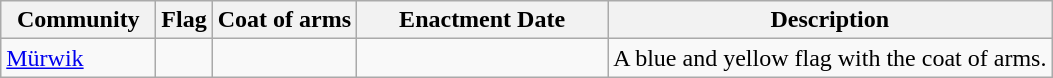<table class="wikitable">
<tr>
<th style="width:12ch;">Community</th>
<th>Flag</th>
<th>Coat of arms</th>
<th style="width:20ch;">Enactment Date</th>
<th>Description</th>
</tr>
<tr>
<td><a href='#'>Mürwik</a></td>
<td></td>
<td></td>
<td></td>
<td>A blue and yellow flag with the coat of arms.</td>
</tr>
</table>
